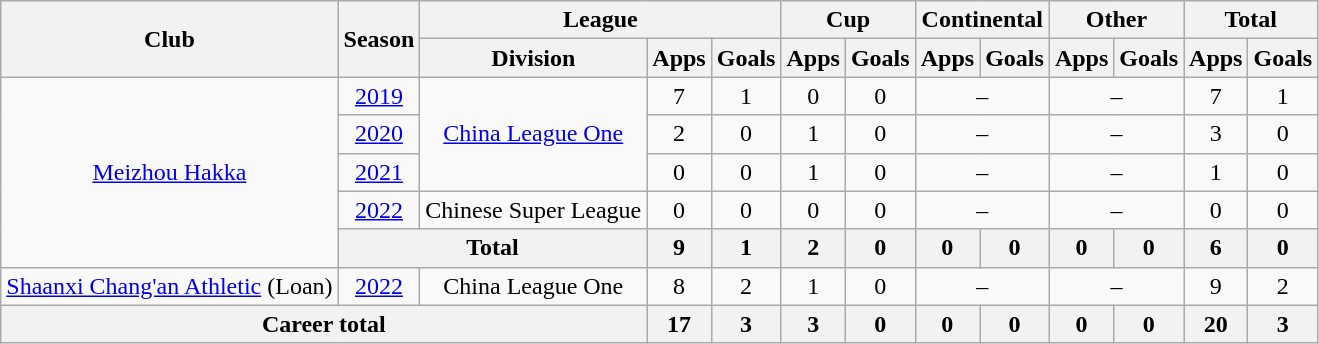<table class="wikitable" style="text-align: center">
<tr>
<th rowspan="2">Club</th>
<th rowspan="2">Season</th>
<th colspan="3">League</th>
<th colspan="2">Cup</th>
<th colspan="2">Continental</th>
<th colspan="2">Other</th>
<th colspan="2">Total</th>
</tr>
<tr>
<th>Division</th>
<th>Apps</th>
<th>Goals</th>
<th>Apps</th>
<th>Goals</th>
<th>Apps</th>
<th>Goals</th>
<th>Apps</th>
<th>Goals</th>
<th>Apps</th>
<th>Goals</th>
</tr>
<tr>
<td rowspan="5"><a href='#'>Meizhou Hakka</a></td>
<td><a href='#'>2019</a></td>
<td rowspan="3"><a href='#'>China League One</a></td>
<td>7</td>
<td>1</td>
<td>0</td>
<td>0</td>
<td colspan="2">–</td>
<td colspan="2">–</td>
<td>7</td>
<td>1</td>
</tr>
<tr>
<td><a href='#'>2020</a></td>
<td>2</td>
<td>0</td>
<td>1</td>
<td>0</td>
<td colspan="2">–</td>
<td colspan="2">–</td>
<td>3</td>
<td>0</td>
</tr>
<tr>
<td><a href='#'>2021</a></td>
<td>0</td>
<td>0</td>
<td>1</td>
<td>0</td>
<td colspan="2">–</td>
<td colspan="2">–</td>
<td>1</td>
<td>0</td>
</tr>
<tr>
<td><a href='#'>2022</a></td>
<td>Chinese Super League</td>
<td>0</td>
<td>0</td>
<td>0</td>
<td>0</td>
<td colspan="2">–</td>
<td colspan="2">–</td>
<td>0</td>
<td>0</td>
</tr>
<tr>
<th colspan=2>Total</th>
<th>9</th>
<th>1</th>
<th>2</th>
<th>0</th>
<th>0</th>
<th>0</th>
<th>0</th>
<th>0</th>
<th>6</th>
<th>0</th>
</tr>
<tr>
<td><a href='#'>Shaanxi Chang'an Athletic</a> (Loan)</td>
<td><a href='#'>2022</a></td>
<td>China League One</td>
<td>8</td>
<td>2</td>
<td>1</td>
<td>0</td>
<td colspan="2">–</td>
<td colspan="2">–</td>
<td>9</td>
<td>2</td>
</tr>
<tr>
<th colspan=3>Career total</th>
<th>17</th>
<th>3</th>
<th>3</th>
<th>0</th>
<th>0</th>
<th>0</th>
<th>0</th>
<th>0</th>
<th>20</th>
<th>3</th>
</tr>
</table>
